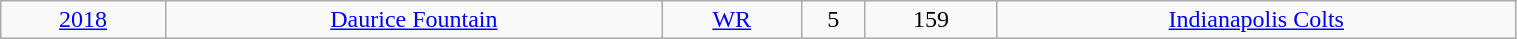<table class="wikitable" width="80%">
<tr align="center">
<td><a href='#'>2018</a></td>
<td><a href='#'>Daurice Fountain</a></td>
<td><a href='#'>WR</a></td>
<td>5</td>
<td>159</td>
<td><a href='#'>Indianapolis Colts</a></td>
</tr>
</table>
